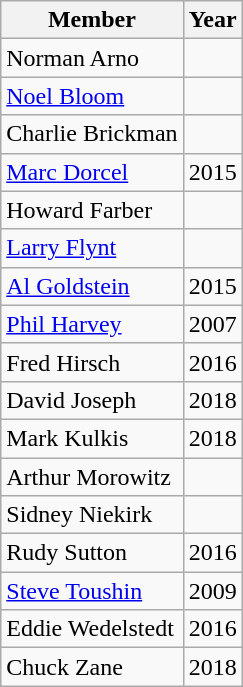<table class="wikitable sortable">
<tr>
<th>Member</th>
<th>Year</th>
</tr>
<tr>
<td>Norman Arno</td>
<td></td>
</tr>
<tr>
<td><a href='#'>Noel Bloom</a></td>
<td></td>
</tr>
<tr>
<td>Charlie Brickman</td>
<td></td>
</tr>
<tr>
<td><a href='#'>Marc Dorcel</a></td>
<td>2015</td>
</tr>
<tr>
<td>Howard Farber</td>
<td></td>
</tr>
<tr>
<td><a href='#'>Larry Flynt</a></td>
<td></td>
</tr>
<tr>
<td><a href='#'>Al Goldstein</a></td>
<td>2015</td>
</tr>
<tr>
<td><a href='#'>Phil Harvey</a></td>
<td>2007</td>
</tr>
<tr>
<td>Fred Hirsch</td>
<td>2016</td>
</tr>
<tr>
<td>David Joseph</td>
<td>2018</td>
</tr>
<tr>
<td>Mark Kulkis</td>
<td>2018</td>
</tr>
<tr>
<td>Arthur Morowitz</td>
<td></td>
</tr>
<tr>
<td>Sidney Niekirk</td>
<td></td>
</tr>
<tr>
<td>Rudy Sutton</td>
<td>2016</td>
</tr>
<tr>
<td><a href='#'>Steve Toushin</a></td>
<td>2009</td>
</tr>
<tr>
<td>Eddie Wedelstedt</td>
<td>2016</td>
</tr>
<tr>
<td>Chuck Zane</td>
<td>2018</td>
</tr>
</table>
